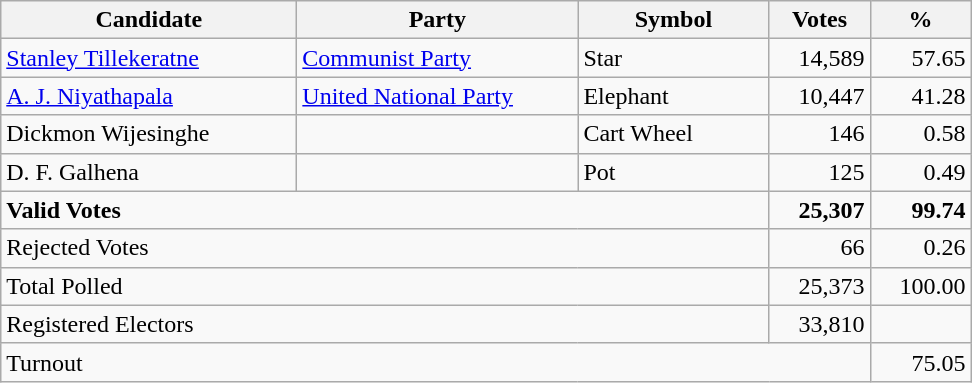<table class="wikitable" border="1" style="text-align:right;">
<tr>
<th align=left width="190">Candidate</th>
<th align=left width="180">Party</th>
<th align=left width="120">Symbol</th>
<th align=left width="60">Votes</th>
<th align=left width="60">%</th>
</tr>
<tr>
<td align=left><a href='#'>Stanley Tillekeratne</a></td>
<td align=left><a href='#'>Communist Party</a></td>
<td align=left>Star</td>
<td align=right>14,589</td>
<td align=right>57.65</td>
</tr>
<tr>
<td align=left><a href='#'>A. J. Niyathapala</a></td>
<td align=left><a href='#'>United National Party</a></td>
<td align=left>Elephant</td>
<td align=right>10,447</td>
<td align=right>41.28</td>
</tr>
<tr>
<td align=left>Dickmon Wijesinghe</td>
<td></td>
<td align=left>Cart Wheel</td>
<td align=right>146</td>
<td align=right>0.58</td>
</tr>
<tr>
<td align=left>D. F. Galhena</td>
<td></td>
<td align=left>Pot</td>
<td>125</td>
<td align=right>0.49</td>
</tr>
<tr>
<td align=left colspan=3><strong>Valid Votes</strong></td>
<td align=right><strong>25,307</strong></td>
<td align=right><strong>99.74</strong></td>
</tr>
<tr>
<td align=left colspan=3>Rejected Votes</td>
<td align=right>66</td>
<td align=right>0.26</td>
</tr>
<tr>
<td align=left colspan=3>Total Polled</td>
<td align=right>25,373</td>
<td align=right>100.00</td>
</tr>
<tr>
<td align=left colspan=3>Registered Electors</td>
<td align=right>33,810</td>
<td></td>
</tr>
<tr>
<td align=left colspan=4>Turnout</td>
<td align=right>75.05</td>
</tr>
</table>
